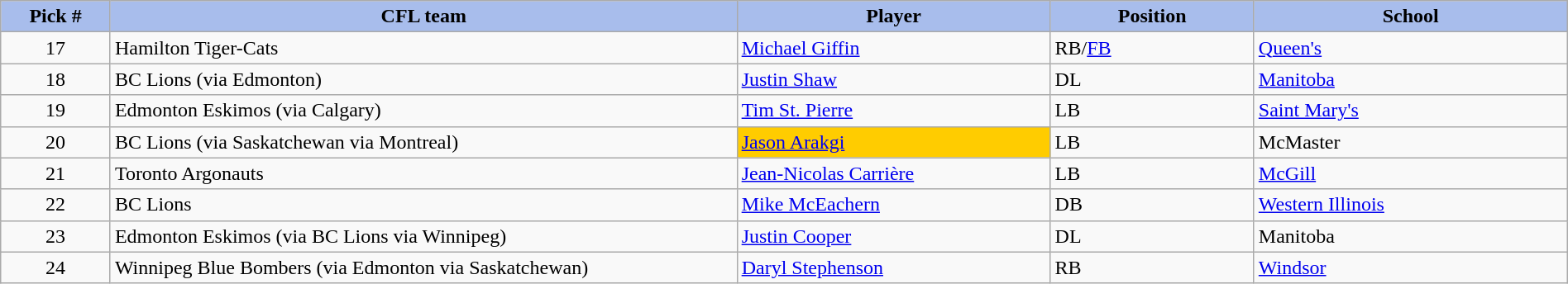<table class="wikitable" style="width: 100%">
<tr>
<th style="background:#A8BDEC;" width=7%>Pick #</th>
<th width=40% style="background:#A8BDEC;">CFL team</th>
<th width=20% style="background:#A8BDEC;">Player</th>
<th width=13% style="background:#A8BDEC;">Position</th>
<th width=20% style="background:#A8BDEC;">School</th>
</tr>
<tr>
<td align=center>17</td>
<td>Hamilton Tiger-Cats</td>
<td><a href='#'>Michael Giffin</a></td>
<td>RB/<a href='#'>FB</a></td>
<td><a href='#'>Queen's</a></td>
</tr>
<tr>
<td align=center>18</td>
<td>BC Lions (via Edmonton)</td>
<td><a href='#'>Justin Shaw</a></td>
<td>DL</td>
<td><a href='#'>Manitoba</a></td>
</tr>
<tr>
<td align=center>19</td>
<td>Edmonton Eskimos (via Calgary)</td>
<td><a href='#'>Tim St. Pierre</a></td>
<td>LB</td>
<td><a href='#'>Saint Mary's</a></td>
</tr>
<tr>
<td align=center>20</td>
<td>BC Lions (via Saskatchewan via Montreal)</td>
<td bgcolor="#FFCC00"><a href='#'>Jason Arakgi</a></td>
<td>LB</td>
<td>McMaster</td>
</tr>
<tr>
<td align=center>21</td>
<td>Toronto Argonauts</td>
<td><a href='#'>Jean-Nicolas Carrière</a></td>
<td>LB</td>
<td><a href='#'>McGill</a></td>
</tr>
<tr>
<td align=center>22</td>
<td>BC Lions</td>
<td><a href='#'>Mike McEachern</a></td>
<td>DB</td>
<td><a href='#'>Western Illinois</a></td>
</tr>
<tr>
<td align=center>23</td>
<td>Edmonton Eskimos (via BC Lions via Winnipeg)</td>
<td><a href='#'>Justin Cooper</a></td>
<td>DL</td>
<td>Manitoba</td>
</tr>
<tr>
<td align=center>24</td>
<td>Winnipeg Blue Bombers (via Edmonton via Saskatchewan)</td>
<td><a href='#'>Daryl Stephenson</a></td>
<td>RB</td>
<td><a href='#'>Windsor</a></td>
</tr>
</table>
